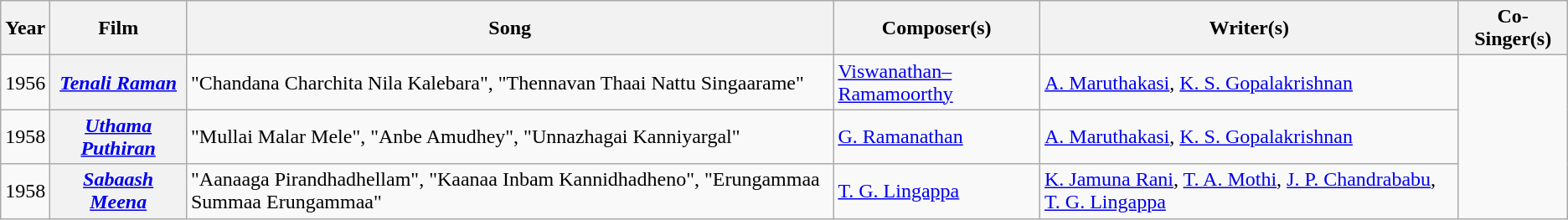<table class="wikitable sortable">
<tr>
<th>Year</th>
<th>Film</th>
<th>Song</th>
<th>Composer(s)</th>
<th>Writer(s)</th>
<th>Co-Singer(s)</th>
</tr>
<tr>
<td>1956</td>
<th><em><a href='#'>Tenali Raman</a></em></th>
<td>"Chandana Charchita Nila Kalebara", "Thennavan Thaai Nattu Singaarame"</td>
<td><a href='#'>Viswanathan–Ramamoorthy</a></td>
<td><a href='#'>A. Maruthakasi</a>, <a href='#'>K. S. Gopalakrishnan</a></td>
</tr>
<tr>
<td>1958</td>
<th><em><a href='#'>Uthama Puthiran</a></em></th>
<td>"Mullai Malar Mele", "Anbe Amudhey", "Unnazhagai Kanniyargal"</td>
<td><a href='#'>G. Ramanathan</a></td>
<td><a href='#'>A. Maruthakasi</a>, <a href='#'>K. S. Gopalakrishnan</a></td>
</tr>
<tr>
<td>1958</td>
<th><em><a href='#'>Sabaash Meena</a></em></th>
<td>"Aanaaga Pirandhadhellam", "Kaanaa Inbam Kannidhadheno", "Erungammaa Summaa Erungammaa"</td>
<td><a href='#'>T. G. Lingappa</a></td>
<td><a href='#'>K. Jamuna Rani</a>, <a href='#'>T. A. Mothi</a>, <a href='#'>J. P. Chandrababu</a>, <a href='#'>T. G. Lingappa</a></td>
</tr>
</table>
